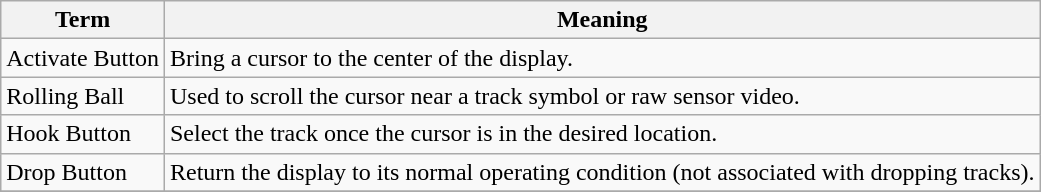<table class="wikitable">
<tr>
<th>Term</th>
<th>Meaning</th>
</tr>
<tr>
<td>Activate Button</td>
<td>Bring a cursor to the center of the display.</td>
</tr>
<tr>
<td>Rolling Ball</td>
<td>Used to scroll the cursor near a track symbol or raw sensor video.</td>
</tr>
<tr>
<td>Hook Button</td>
<td>Select the track once the cursor is in the desired location.</td>
</tr>
<tr>
<td>Drop Button</td>
<td>Return the display to its normal operating condition (not associated with dropping tracks).</td>
</tr>
<tr>
</tr>
</table>
